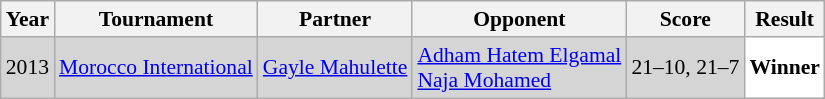<table class="sortable wikitable" style="font-size: 90%;">
<tr>
<th>Year</th>
<th>Tournament</th>
<th>Partner</th>
<th>Opponent</th>
<th>Score</th>
<th>Result</th>
</tr>
<tr style="background:#D5D5D5">
<td align="center">2013</td>
<td align="left"><a href='#'>Morocco International</a></td>
<td align="left"> <a href='#'>Gayle Mahulette</a></td>
<td align="left"> <a href='#'>Adham Hatem Elgamal</a><br> <a href='#'>Naja Mohamed</a></td>
<td align="left">21–10, 21–7</td>
<td style="text-align:left; background:white"> <strong>Winner</strong></td>
</tr>
</table>
